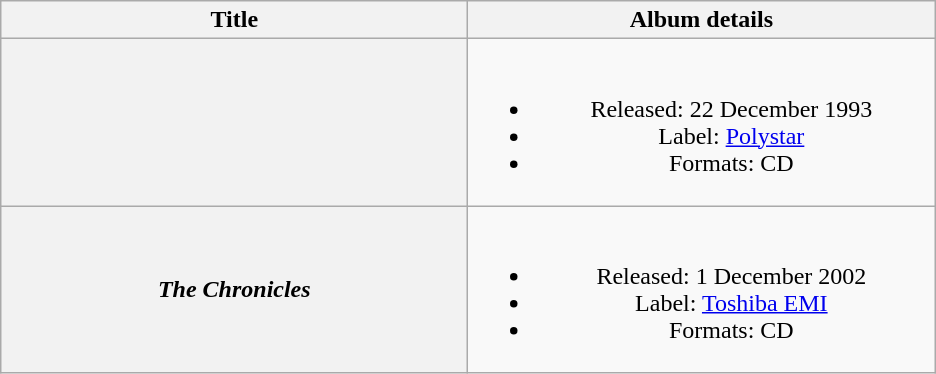<table class="wikitable plainrowheaders" style="text-align:center;">
<tr>
<th scope="col" style="width:19em;">Title</th>
<th scope="col" style="width:19em;">Album details</th>
</tr>
<tr>
<th scope="row"></th>
<td><br><ul><li>Released: 22 December 1993</li><li>Label: <a href='#'>Polystar</a></li><li>Formats: CD</li></ul></td>
</tr>
<tr>
<th scope="row"><em>The Chronicles</em></th>
<td><br><ul><li>Released: 1 December 2002</li><li>Label: <a href='#'>Toshiba EMI</a></li><li>Formats: CD</li></ul></td>
</tr>
</table>
